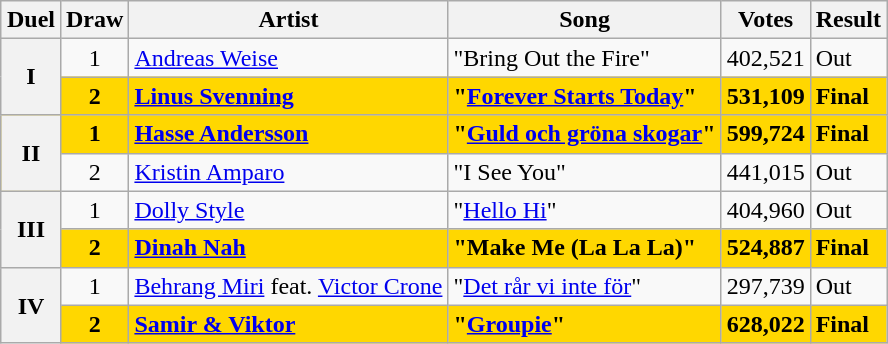<table class="sortable wikitable" style="margin: 1em auto 1em auto; text-align:center;">
<tr>
<th>Duel</th>
<th>Draw</th>
<th>Artist</th>
<th>Song</th>
<th>Votes</th>
<th>Result</th>
</tr>
<tr>
<th rowspan="2" class="unsortable">I</th>
<td>1</td>
<td align="left"><a href='#'>Andreas Weise</a></td>
<td align="left">"Bring Out the Fire"</td>
<td>402,521</td>
<td align="left">Out</td>
</tr>
<tr style="background:gold;font-weight:bold;">
<td>2</td>
<td align="left"><a href='#'>Linus Svenning</a></td>
<td align="left">"<a href='#'>Forever Starts Today</a>"</td>
<td>531,109</td>
<td align="left">Final</td>
</tr>
<tr style="background:gold;font-weight:bold;">
<th rowspan="2" class="unsortable">II</th>
<td>1</td>
<td align="left"><a href='#'>Hasse Andersson</a></td>
<td align="left">"<a href='#'>Guld och gröna skogar</a>"</td>
<td>599,724</td>
<td align="left">Final</td>
</tr>
<tr>
<td>2</td>
<td align="left"><a href='#'>Kristin Amparo</a></td>
<td align="left">"I See You"</td>
<td>441,015</td>
<td align="left">Out</td>
</tr>
<tr>
<th rowspan="2" class="unsortable">III</th>
<td>1</td>
<td align="left"><a href='#'>Dolly Style</a></td>
<td align="left">"<a href='#'>Hello Hi</a>"</td>
<td>404,960</td>
<td align="left">Out</td>
</tr>
<tr style="background:gold;font-weight:bold;">
<td>2</td>
<td align="left"><a href='#'>Dinah Nah</a></td>
<td align="left">"Make Me (La La La)"</td>
<td>524,887</td>
<td align="left">Final</td>
</tr>
<tr>
<th rowspan="2" class="unsortable">IV</th>
<td>1</td>
<td align="left"><a href='#'>Behrang Miri</a> feat. <a href='#'>Victor Crone</a></td>
<td align="left">"<a href='#'>Det rår vi inte för</a>"</td>
<td>297,739</td>
<td align="left">Out</td>
</tr>
<tr style="background:gold;font-weight:bold;">
<td>2</td>
<td align="left"><a href='#'>Samir & Viktor</a></td>
<td align="left">"<a href='#'>Groupie</a>"</td>
<td>628,022</td>
<td align="left">Final</td>
</tr>
</table>
